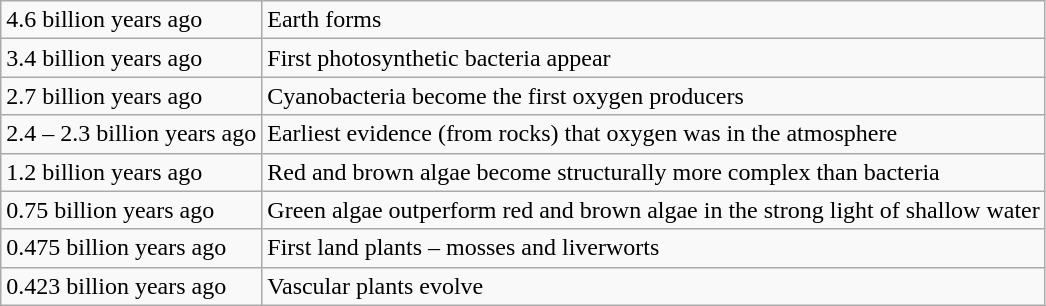<table class="wikitable">
<tr>
<td>4.6 billion years ago</td>
<td>Earth forms</td>
</tr>
<tr>
<td>3.4 billion years ago</td>
<td>First photosynthetic bacteria appear</td>
</tr>
<tr>
<td>2.7 billion years ago</td>
<td>Cyanobacteria become the first oxygen producers</td>
</tr>
<tr>
<td>2.4 – 2.3 billion years ago</td>
<td>Earliest evidence (from rocks) that oxygen was in the atmosphere</td>
</tr>
<tr>
<td>1.2 billion years ago</td>
<td>Red and brown algae become structurally more complex than bacteria</td>
</tr>
<tr>
<td>0.75 billion years ago</td>
<td>Green algae outperform red and brown algae in the strong light of shallow water</td>
</tr>
<tr>
<td>0.475 billion years ago</td>
<td>First land plants – mosses and liverworts</td>
</tr>
<tr>
<td>0.423 billion years ago</td>
<td>Vascular plants evolve</td>
</tr>
</table>
